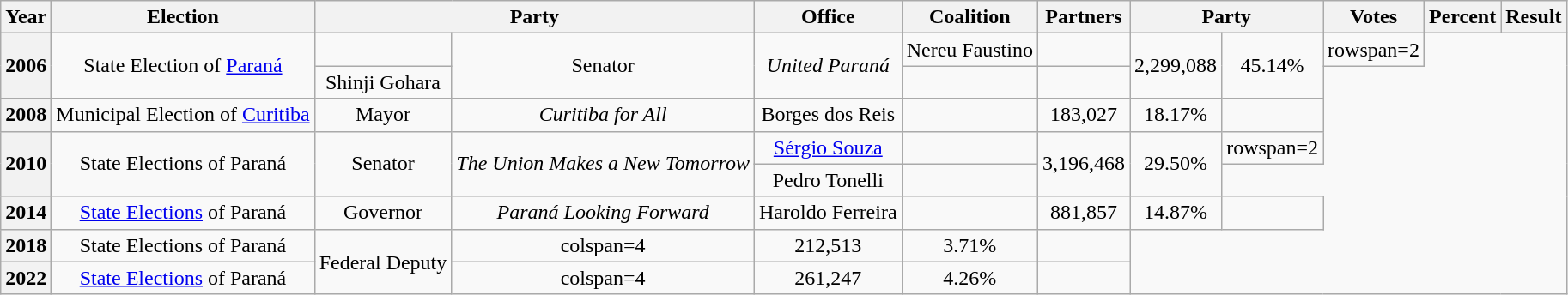<table class="wikitable" style="text-align:center">
<tr>
<th>Year</th>
<th>Election</th>
<th colspan="2">Party</th>
<th>Office</th>
<th>Coalition</th>
<th>Partners</th>
<th colspan="2">Party</th>
<th>Votes</th>
<th>Percent</th>
<th>Result</th>
</tr>
<tr>
<th rowspan=2>2006</th>
<td rowspan=2>State Election of <a href='#'>Paraná</a></td>
<td></td>
<td rowspan=2>Senator</td>
<td rowspan=2><em>United Paraná</em><br></td>
<td>Nereu Faustino</td>
<td></td>
<td rowspan=2>2,299,088</td>
<td rowspan=2>45.14%</td>
<td>rowspan=2 </td>
</tr>
<tr>
<td>Shinji Gohara</td>
<td></td>
</tr>
<tr>
<th>2008</th>
<td>Municipal Election of <a href='#'>Curitiba</a></td>
<td>Mayor</td>
<td><em>Curitiba for All</em><br></td>
<td>Borges dos Reis</td>
<td></td>
<td>183,027</td>
<td>18.17%</td>
<td></td>
</tr>
<tr>
<th rowspan=2>2010</th>
<td rowspan=2>State Elections of Paraná</td>
<td rowspan=2>Senator</td>
<td rowspan=2><em>The Union Makes a New Tomorrow</em><br></td>
<td><a href='#'>Sérgio Souza</a></td>
<td></td>
<td rowspan=2>3,196,468</td>
<td rowspan=2>29.50%</td>
<td>rowspan=2 </td>
</tr>
<tr>
<td>Pedro Tonelli</td>
<td></td>
</tr>
<tr>
<th>2014</th>
<td><a href='#'>State Elections</a> of Paraná</td>
<td>Governor</td>
<td><em>Paraná Looking Forward</em><br></td>
<td>Haroldo Ferreira</td>
<td></td>
<td>881,857</td>
<td>14.87%</td>
<td></td>
</tr>
<tr>
<th>2018</th>
<td>State Elections of Paraná</td>
<td rowspan=2>Federal Deputy</td>
<td>colspan=4 </td>
<td>212,513</td>
<td>3.71%</td>
<td></td>
</tr>
<tr>
<th>2022</th>
<td><a href='#'>State Elections</a> of Paraná</td>
<td>colspan=4 </td>
<td>261,247</td>
<td>4.26%</td>
<td></td>
</tr>
</table>
